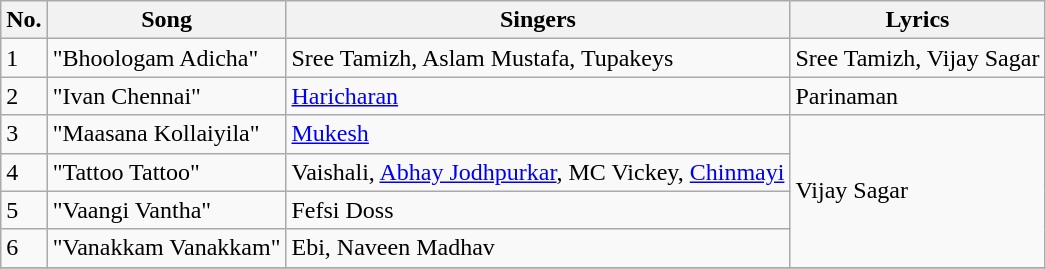<table class="wikitable">
<tr>
<th>No.</th>
<th>Song</th>
<th>Singers</th>
<th>Lyrics</th>
</tr>
<tr>
<td>1</td>
<td>"Bhoologam Adicha"</td>
<td>Sree Tamizh, Aslam Mustafa, Tupakeys</td>
<td>Sree Tamizh, Vijay Sagar</td>
</tr>
<tr>
<td>2</td>
<td>"Ivan Chennai"</td>
<td><a href='#'>Haricharan</a></td>
<td>Parinaman</td>
</tr>
<tr>
<td>3</td>
<td>"Maasana Kollaiyila"</td>
<td><a href='#'>Mukesh</a></td>
<td rowspan=4>Vijay Sagar</td>
</tr>
<tr>
<td>4</td>
<td>"Tattoo Tattoo"</td>
<td>Vaishali, <a href='#'>Abhay Jodhpurkar</a>, MC Vickey, <a href='#'>Chinmayi</a></td>
</tr>
<tr>
<td>5</td>
<td>"Vaangi Vantha"</td>
<td>Fefsi Doss</td>
</tr>
<tr>
<td>6</td>
<td>"Vanakkam Vanakkam"</td>
<td>Ebi, Naveen Madhav</td>
</tr>
<tr>
</tr>
</table>
